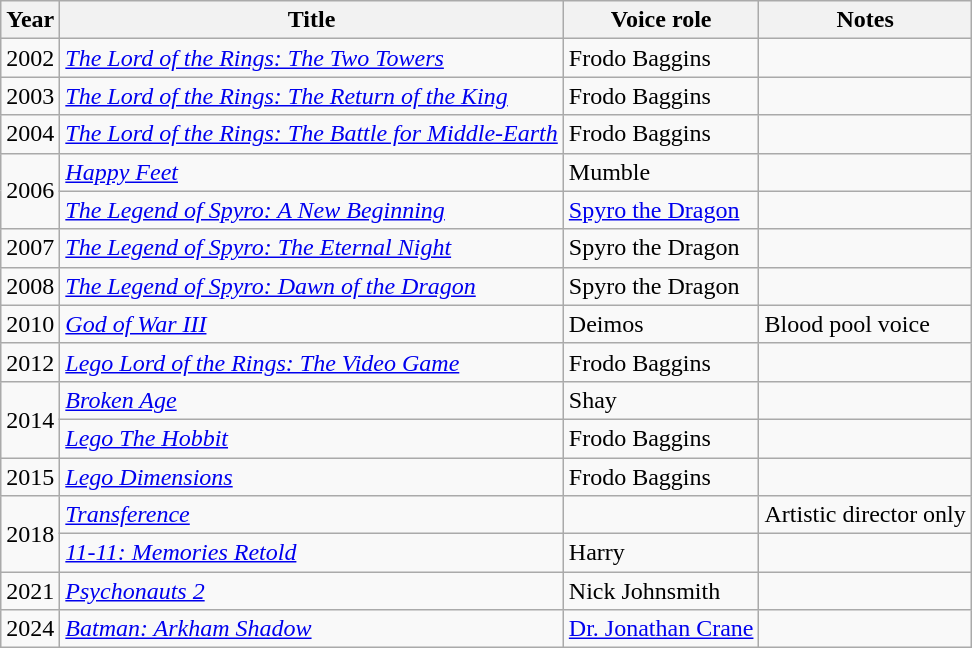<table class="wikitable sortable">
<tr>
<th>Year</th>
<th>Title</th>
<th>Voice role</th>
<th class=unsortable>Notes</th>
</tr>
<tr>
<td>2002</td>
<td><em><a href='#'>The Lord of the Rings: The Two Towers</a></em></td>
<td>Frodo Baggins</td>
<td></td>
</tr>
<tr>
<td>2003</td>
<td><em><a href='#'>The Lord of the Rings: The Return of the King</a></em></td>
<td>Frodo Baggins</td>
<td></td>
</tr>
<tr>
<td>2004</td>
<td><em><a href='#'>The Lord of the Rings: The Battle for Middle-Earth</a></em></td>
<td>Frodo Baggins</td>
<td></td>
</tr>
<tr>
<td rowspan="2">2006</td>
<td><em><a href='#'>Happy Feet</a></em></td>
<td>Mumble</td>
<td></td>
</tr>
<tr>
<td><em><a href='#'>The Legend of Spyro: A New Beginning</a></em></td>
<td><a href='#'>Spyro the Dragon</a></td>
<td></td>
</tr>
<tr>
<td>2007</td>
<td><em><a href='#'>The Legend of Spyro: The Eternal Night</a></em></td>
<td>Spyro the Dragon</td>
<td></td>
</tr>
<tr>
<td>2008</td>
<td><em><a href='#'>The Legend of Spyro: Dawn of the Dragon</a></em></td>
<td>Spyro the Dragon</td>
<td></td>
</tr>
<tr>
<td>2010</td>
<td><em><a href='#'>God of War III</a></em></td>
<td>Deimos</td>
<td>Blood pool voice</td>
</tr>
<tr>
<td>2012</td>
<td><em><a href='#'>Lego Lord of the Rings: The Video Game</a></em></td>
<td>Frodo Baggins</td>
<td></td>
</tr>
<tr>
<td rowspan="2">2014</td>
<td><em><a href='#'>Broken Age</a></em></td>
<td>Shay</td>
<td></td>
</tr>
<tr>
<td><em><a href='#'>Lego The Hobbit</a></em></td>
<td>Frodo Baggins</td>
<td></td>
</tr>
<tr>
<td>2015</td>
<td><em><a href='#'>Lego Dimensions</a></em></td>
<td>Frodo Baggins</td>
<td></td>
</tr>
<tr>
<td rowspan="2">2018</td>
<td><em><a href='#'>Transference</a></em></td>
<td></td>
<td>Artistic director only</td>
</tr>
<tr>
<td><em><a href='#'>11-11: Memories Retold</a></em></td>
<td>Harry</td>
<td></td>
</tr>
<tr>
<td>2021</td>
<td><em><a href='#'>Psychonauts 2</a></em></td>
<td>Nick Johnsmith</td>
<td></td>
</tr>
<tr>
<td>2024</td>
<td><em><a href='#'>Batman: Arkham Shadow</a></em></td>
<td><a href='#'>Dr. Jonathan Crane</a></td>
<td></td>
</tr>
</table>
